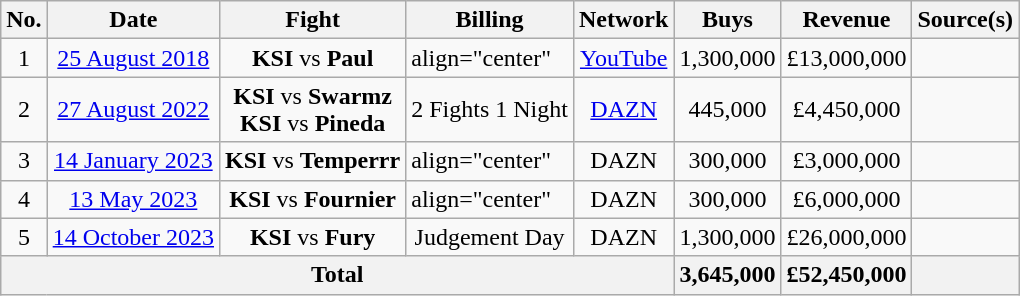<table class="wikitable sortable">
<tr>
<th>No.</th>
<th>Date</th>
<th>Fight</th>
<th>Billing</th>
<th>Network</th>
<th>Buys</th>
<th>Revenue</th>
<th>Source(s)</th>
</tr>
<tr>
<td align="center">1</td>
<td align="center"><a href='#'>25 August 2018</a></td>
<td align="center"><strong>KSI</strong> vs <strong>Paul</strong></td>
<td>align="center"  </td>
<td align="center"><a href='#'>YouTube</a></td>
<td align="center">1,300,000</td>
<td align="center">£13,000,000</td>
<td align="center"></td>
</tr>
<tr>
<td align="center">2</td>
<td align="center"><a href='#'>27 August 2022</a></td>
<td align="center"><strong>KSI</strong> vs <strong>Swarmz</strong> <br> <strong>KSI</strong> vs <strong>Pineda</strong></td>
<td align="center">2 Fights 1 Night</td>
<td align="center"><a href='#'>DAZN</a></td>
<td align="center">445,000</td>
<td align="center">£4,450,000</td>
<td align="center"></td>
</tr>
<tr>
<td align="center">3</td>
<td align="center"><a href='#'>14 January 2023</a></td>
<td align="center"><strong>KSI</strong> vs <strong>Temperrr</strong></td>
<td>align="center" </td>
<td align="center">DAZN</td>
<td align="center">300,000</td>
<td align="center">£3,000,000</td>
<td align="center"></td>
</tr>
<tr>
<td align="center">4</td>
<td align="center"><a href='#'>13 May 2023</a></td>
<td align="center"><strong>KSI</strong> vs <strong>Fournier</strong></td>
<td>align="center" </td>
<td align="center">DAZN</td>
<td align="center">300,000</td>
<td align="center">£6,000,000</td>
<td align="center"></td>
</tr>
<tr>
<td align="center">5</td>
<td align="center"><a href='#'>14 October 2023</a></td>
<td align="center"><strong>KSI</strong> vs <strong>Fury</strong></td>
<td align="center">Judgement Day</td>
<td align="center">DAZN</td>
<td align="center">1,300,000</td>
<td align="center">£26,000,000</td>
<td align="center"></td>
</tr>
<tr>
<th colspan="5">Total</th>
<th>3,645,000</th>
<th>£52,450,000</th>
<th></th>
</tr>
</table>
